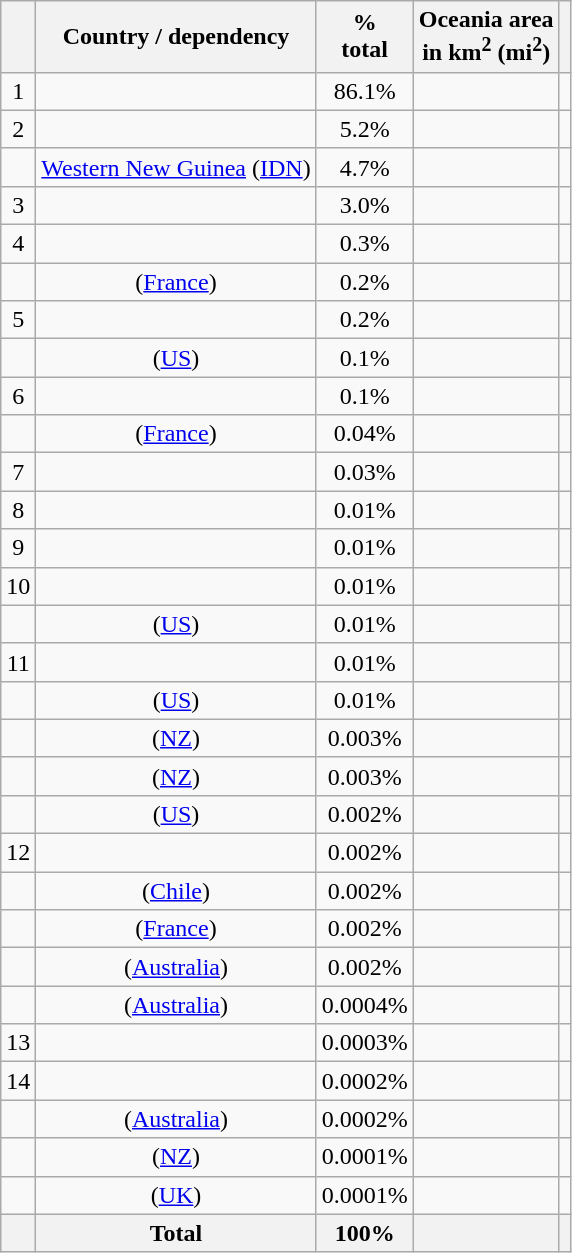<table class="sortable wikitable sticky-header col2left" style="text-align: center">
<tr>
<th></th>
<th>Country / dependency</th>
<th>%<br>total</th>
<th>Oceania area<br>in km<sup>2</sup> (mi<sup>2</sup>)</th>
<th class="unsortable"></th>
</tr>
<tr>
<td>1</td>
<td></td>
<td>86.1%</td>
<td></td>
<td></td>
</tr>
<tr>
<td>2</td>
<td></td>
<td>5.2%</td>
<td></td>
<td></td>
</tr>
<tr>
<td></td>
<td> <a href='#'>Western New Guinea</a> (<a href='#'>IDN</a>)</td>
<td>4.7%</td>
<td></td>
<td></td>
</tr>
<tr>
<td>3</td>
<td></td>
<td>3.0%</td>
<td></td>
<td></td>
</tr>
<tr>
<td>4</td>
<td></td>
<td>0.3%</td>
<td></td>
<td></td>
</tr>
<tr>
<td></td>
<td> (<a href='#'>France</a>)</td>
<td>0.2%</td>
<td></td>
<td></td>
</tr>
<tr>
<td>5</td>
<td></td>
<td>0.2%</td>
<td></td>
<td></td>
</tr>
<tr>
<td></td>
<td> (<a href='#'>US</a>)</td>
<td>0.1%</td>
<td></td>
<td></td>
</tr>
<tr>
<td>6</td>
<td></td>
<td>0.1%</td>
<td></td>
<td></td>
</tr>
<tr>
<td></td>
<td> (<a href='#'>France</a>)</td>
<td>0.04%</td>
<td></td>
<td></td>
</tr>
<tr>
<td>7</td>
<td></td>
<td>0.03%</td>
<td></td>
<td></td>
</tr>
<tr>
<td>8</td>
<td></td>
<td>0.01%</td>
<td></td>
<td></td>
</tr>
<tr>
<td>9</td>
<td></td>
<td>0.01%</td>
<td></td>
<td></td>
</tr>
<tr>
<td>10</td>
<td></td>
<td>0.01%</td>
<td></td>
<td></td>
</tr>
<tr>
<td></td>
<td> (<a href='#'>US</a>)</td>
<td>0.01%</td>
<td></td>
<td></td>
</tr>
<tr>
<td>11</td>
<td></td>
<td>0.01%</td>
<td></td>
<td></td>
</tr>
<tr>
<td></td>
<td> (<a href='#'>US</a>)</td>
<td>0.01%</td>
<td></td>
<td></td>
</tr>
<tr>
<td></td>
<td> (<a href='#'>NZ</a>)</td>
<td>0.003%</td>
<td></td>
<td></td>
</tr>
<tr>
<td></td>
<td> (<a href='#'>NZ</a>)</td>
<td>0.003%</td>
<td></td>
<td></td>
</tr>
<tr>
<td></td>
<td> (<a href='#'>US</a>)</td>
<td>0.002%</td>
<td></td>
<td></td>
</tr>
<tr>
<td>12</td>
<td></td>
<td>0.002%</td>
<td></td>
<td></td>
</tr>
<tr>
<td></td>
<td> (<a href='#'>Chile</a>)</td>
<td>0.002%</td>
<td></td>
<td></td>
</tr>
<tr>
<td></td>
<td> (<a href='#'>France</a>)</td>
<td>0.002%</td>
<td></td>
<td></td>
</tr>
<tr>
<td></td>
<td> (<a href='#'>Australia</a>)</td>
<td>0.002%</td>
<td></td>
<td></td>
</tr>
<tr>
<td></td>
<td> (<a href='#'>Australia</a>)</td>
<td>0.0004%</td>
<td></td>
<td></td>
</tr>
<tr>
<td>13</td>
<td></td>
<td>0.0003%</td>
<td></td>
<td></td>
</tr>
<tr>
<td>14</td>
<td></td>
<td>0.0002%</td>
<td></td>
<td></td>
</tr>
<tr>
<td></td>
<td> (<a href='#'>Australia</a>)</td>
<td>0.0002%</td>
<td></td>
<td></td>
</tr>
<tr>
<td></td>
<td> (<a href='#'>NZ</a>)</td>
<td>0.0001%</td>
<td></td>
<td></td>
</tr>
<tr>
<td></td>
<td> (<a href='#'>UK</a>)</td>
<td>0.0001%</td>
<td></td>
<td></td>
</tr>
<tr>
<th></th>
<th>Total</th>
<th>100%</th>
<th></th>
<th></th>
</tr>
</table>
